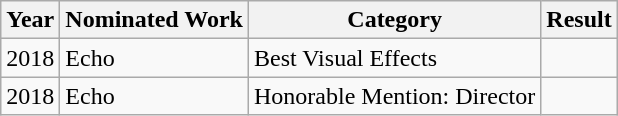<table class="wikitable">
<tr>
<th>Year</th>
<th>Nominated Work</th>
<th>Category</th>
<th>Result</th>
</tr>
<tr>
<td>2018</td>
<td>Echo</td>
<td>Best Visual Effects</td>
<td></td>
</tr>
<tr>
<td>2018</td>
<td>Echo</td>
<td>Honorable Mention: Director</td>
<td></td>
</tr>
</table>
